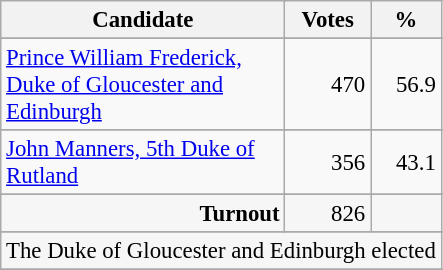<table class="wikitable" style="font-size: 95%;">
<tr>
<th colspan="2" style="width: 170px">Candidate</th>
<th style="width: 50px">Votes</th>
<th style="width: 40px">%</th>
</tr>
<tr>
</tr>
<tr>
<td colspan="2" style="width: 170px"><a href='#'>Prince William Frederick, Duke of Gloucester and Edinburgh</a></td>
<td align="right">470</td>
<td align="right">56.9</td>
</tr>
<tr>
</tr>
<tr>
<td colspan="2" style="width: 170px"><a href='#'>John Manners, 5th Duke of Rutland</a></td>
<td align="right">356</td>
<td align="right">43.1</td>
</tr>
<tr>
</tr>
<tr>
</tr>
<tr style="background-color:#F6F6F6">
<td colspan="2" align="right"><strong>Turnout</strong></td>
<td align="right">826</td>
<td align="right"></td>
</tr>
<tr>
</tr>
<tr style="background-color:#F6F6F6">
<td colspan="4">The Duke of Gloucester and Edinburgh elected</td>
</tr>
<tr>
</tr>
</table>
